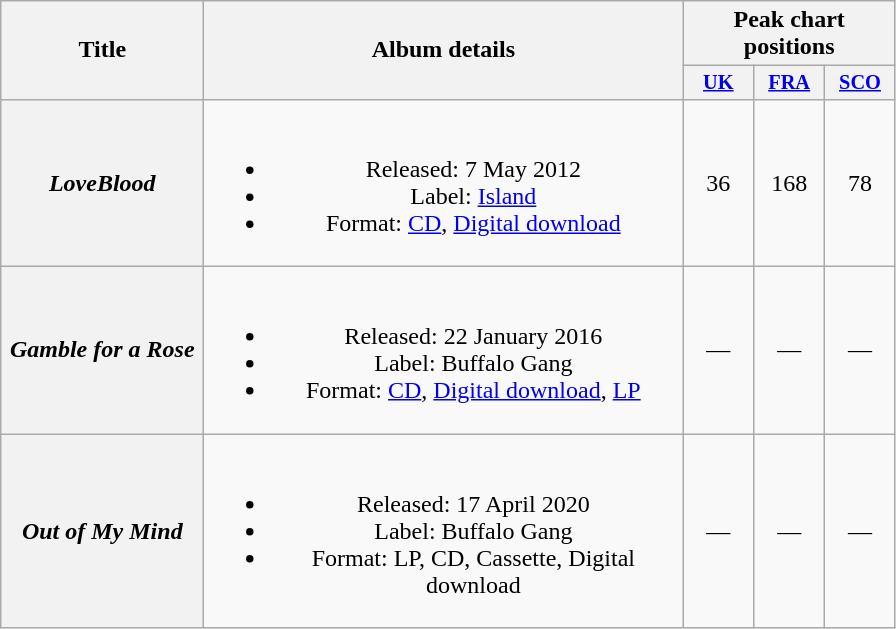<table class="wikitable plainrowheaders" style="text-align:center;">
<tr>
<th scope="col" rowspan="2" style="width:8em;">Title</th>
<th scope="col" rowspan="2" style="width:19.5em;">Album details</th>
<th scope="col" colspan="3">Peak chart positions</th>
</tr>
<tr>
<th style="width:3em;font-size:85%;"><a href='#'>UK</a><br></th>
<th scope="col" style="width:3em;font-size:85%;"><a href='#'>FRA</a><br></th>
<th scope="col" style="width:3em;font-size:85%;"><a href='#'>SCO</a><br></th>
</tr>
<tr>
<th scope="row"><em>LoveBlood</em></th>
<td><br><ul><li>Released: 7 May 2012</li><li>Label: <a href='#'>Island</a></li><li>Format: <a href='#'>CD</a>, <a href='#'>Digital download</a></li></ul></td>
<td>36</td>
<td>168</td>
<td>78</td>
</tr>
<tr>
<th scope="row"><em>Gamble for a Rose</em></th>
<td><br><ul><li>Released: 22 January 2016</li><li>Label: Buffalo Gang</li><li>Format: <a href='#'>CD</a>, <a href='#'>Digital download</a>, <a href='#'>LP</a></li></ul></td>
<td>—</td>
<td>—</td>
<td>—</td>
</tr>
<tr>
<th scope="row"><em>Out of My Mind</em></th>
<td><br><ul><li>Released: 17 April 2020</li><li>Label: Buffalo Gang</li><li>Format: LP, CD, Cassette, Digital download</li></ul></td>
<td>—</td>
<td>—</td>
<td>—</td>
</tr>
</table>
